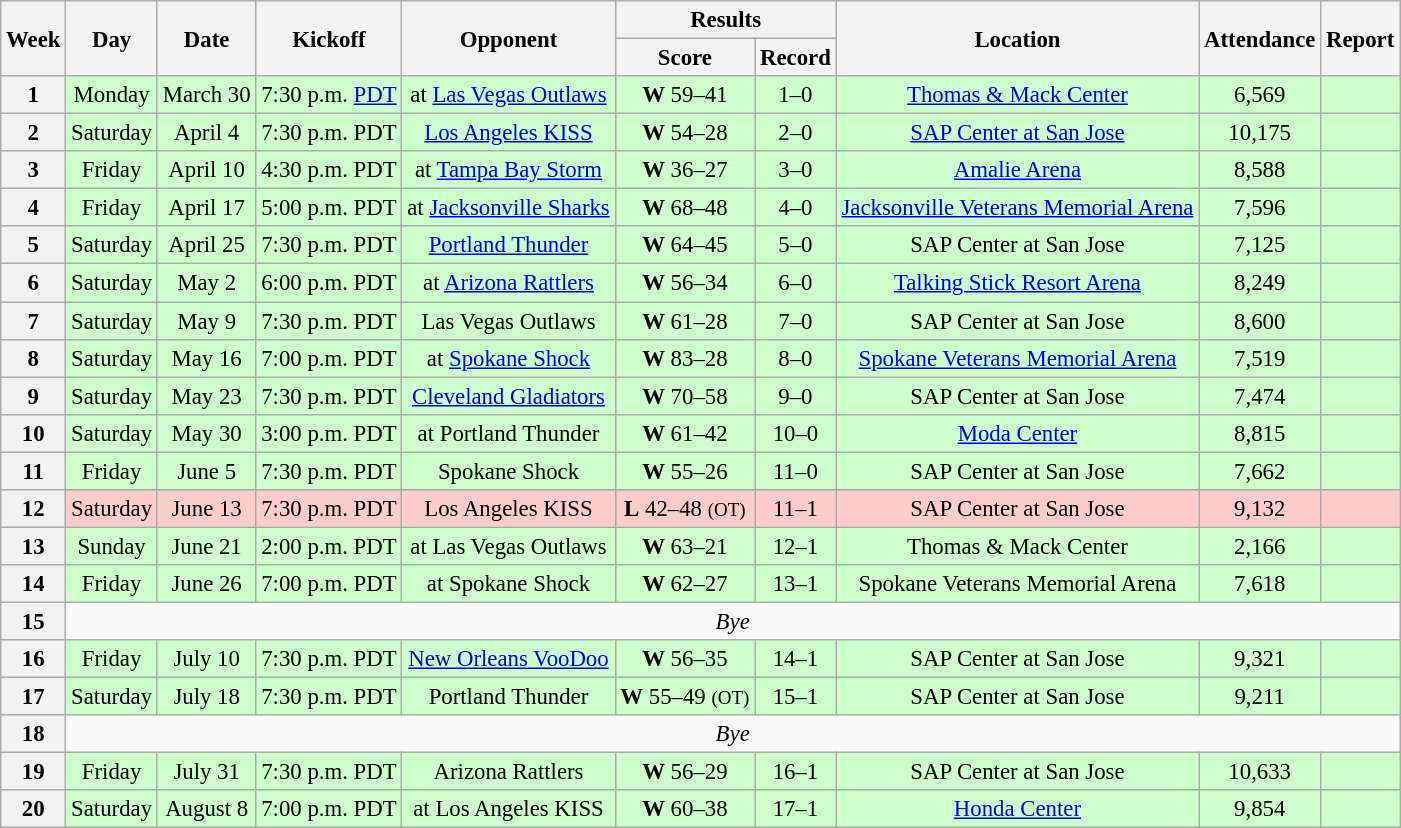<table class="wikitable" style="font-size: 95%;">
<tr>
<th rowspan=2>Week</th>
<th rowspan=2>Day</th>
<th rowspan=2>Date</th>
<th rowspan=2>Kickoff</th>
<th rowspan=2>Opponent</th>
<th colspan=2>Results</th>
<th rowspan=2>Location</th>
<th rowspan=2>Attendance</th>
<th rowspan=2>Report</th>
</tr>
<tr>
<th>Score</th>
<th>Record</th>
</tr>
<tr style=background:#ccffcc>
<th align="center"><strong>1</strong></th>
<td align="center">Monday</td>
<td align="center">March 30</td>
<td align="center">7:30 p.m. <a href='#'>PDT</a></td>
<td align="center">at <a href='#'>Las Vegas Outlaws</a></td>
<td align="center"><strong>W</strong> 59–41</td>
<td align="center">1–0</td>
<td align="center"><a href='#'>Thomas & Mack Center</a></td>
<td align="center">6,569</td>
<td align="center"></td>
</tr>
<tr style=background:#ccffcc>
<th align="center"><strong>2</strong></th>
<td align="center">Saturday</td>
<td align="center">April 4</td>
<td align="center">7:30 p.m. PDT</td>
<td align="center"><a href='#'>Los Angeles KISS</a></td>
<td align="center"><strong>W</strong> 54–28</td>
<td align="center">2–0</td>
<td align="center"><a href='#'>SAP Center at San Jose</a></td>
<td align="center">10,175</td>
<td align="center"></td>
</tr>
<tr style=background:#ccffcc>
<th align="center"><strong>3</strong></th>
<td align="center">Friday</td>
<td align="center">April 10</td>
<td align="center">4:30 p.m. PDT</td>
<td align="center">at <a href='#'>Tampa Bay Storm</a></td>
<td align="center"><strong>W</strong> 36–27</td>
<td align="center">3–0</td>
<td align="center"><a href='#'>Amalie Arena</a></td>
<td align="center">8,588</td>
<td align="center"></td>
</tr>
<tr style=background:#ccffcc>
<th align="center"><strong>4</strong></th>
<td align="center">Friday</td>
<td align="center">April 17</td>
<td align="center">5:00 p.m. PDT</td>
<td align="center">at <a href='#'>Jacksonville Sharks</a></td>
<td align="center"><strong>W</strong> 68–48</td>
<td align="center">4–0</td>
<td align="center"><a href='#'>Jacksonville Veterans Memorial Arena</a></td>
<td align="center">7,596</td>
<td align="center"></td>
</tr>
<tr style=background:#ccffcc>
<th align="center"><strong>5</strong></th>
<td align="center">Saturday</td>
<td align="center">April 25</td>
<td align="center">7:30 p.m. PDT</td>
<td align="center"><a href='#'>Portland Thunder</a></td>
<td align="center"><strong>W</strong> 64–45</td>
<td align="center">5–0</td>
<td align="center">SAP Center at San Jose</td>
<td align="center">7,125</td>
<td align="center"></td>
</tr>
<tr style=background:#ccffcc>
<th align="center"><strong>6</strong></th>
<td align="center">Saturday</td>
<td align="center">May 2</td>
<td align="center">6:00 p.m. PDT</td>
<td align="center">at <a href='#'>Arizona Rattlers</a></td>
<td align="center"><strong>W</strong> 56–34</td>
<td align="center">6–0</td>
<td align="center"><a href='#'>Talking Stick Resort Arena</a></td>
<td align="center">8,249</td>
<td align="center"></td>
</tr>
<tr style=background:#ccffcc>
<th align="center"><strong>7</strong></th>
<td align="center">Saturday</td>
<td align="center">May 9</td>
<td align="center">7:30 p.m. PDT</td>
<td align="center">Las Vegas Outlaws</td>
<td align="center"><strong>W</strong> 61–28</td>
<td align="center">7–0</td>
<td align="center">SAP Center at San Jose</td>
<td align="center">8,600</td>
<td align="center"></td>
</tr>
<tr style=background:#ccffcc>
<th align="center"><strong>8</strong></th>
<td align="center">Saturday</td>
<td align="center">May 16</td>
<td align="center">7:00 p.m. PDT</td>
<td align="center">at <a href='#'>Spokane Shock</a></td>
<td align="center"><strong>W</strong> 83–28</td>
<td align="center">8–0</td>
<td align="center"><a href='#'>Spokane Veterans Memorial Arena</a></td>
<td align="center">7,519</td>
<td align="center"></td>
</tr>
<tr style=background:#ccffcc>
<th align="center"><strong>9</strong></th>
<td align="center">Saturday</td>
<td align="center">May 23</td>
<td align="center">7:30 p.m. PDT</td>
<td align="center"><a href='#'>Cleveland Gladiators</a></td>
<td align="center"><strong>W</strong> 70–58</td>
<td align="center">9–0</td>
<td align="center">SAP Center at San Jose</td>
<td align="center">7,474</td>
<td align="center"></td>
</tr>
<tr style=background:#ccffcc>
<th align="center"><strong>10</strong></th>
<td align="center">Saturday</td>
<td align="center">May 30</td>
<td align="center">3:00 p.m. PDT</td>
<td align="center">at Portland Thunder</td>
<td align="center"><strong>W</strong> 61–42</td>
<td align="center">10–0</td>
<td align="center"><a href='#'>Moda Center</a></td>
<td align="center">8,815</td>
<td align="center"></td>
</tr>
<tr style=background:#ccffcc>
<th align="center"><strong>11</strong></th>
<td align="center">Friday</td>
<td align="center">June 5</td>
<td align="center">7:30 p.m. PDT</td>
<td align="center">Spokane Shock</td>
<td align="center"><strong>W</strong> 55–26</td>
<td align="center">11–0</td>
<td align="center">SAP Center at San Jose</td>
<td align="center">7,662</td>
<td align="center"></td>
</tr>
<tr style=background:#ffcccc>
<th align="center"><strong>12</strong></th>
<td align="center">Saturday</td>
<td align="center">June 13</td>
<td align="center">7:30 p.m. PDT</td>
<td align="center">Los Angeles KISS</td>
<td align="center"><strong>L</strong> 42–48 <small>(OT)</small></td>
<td align="center">11–1</td>
<td align="center">SAP Center at San Jose</td>
<td align="center">9,132</td>
<td align="center"></td>
</tr>
<tr style=background:#ccffcc>
<th align="center"><strong>13</strong></th>
<td align="center">Sunday</td>
<td align="center">June 21</td>
<td align="center">2:00 p.m. PDT</td>
<td align="center">at Las Vegas Outlaws</td>
<td align="center"><strong>W</strong> 63–21</td>
<td align="center">12–1</td>
<td align="center">Thomas & Mack Center</td>
<td align="center">2,166</td>
<td align="center"></td>
</tr>
<tr style=background:#ccffcc>
<th align="center"><strong>14</strong></th>
<td align="center">Friday</td>
<td align="center">June 26</td>
<td align="center">7:00 p.m. PDT</td>
<td align="center">at Spokane Shock</td>
<td align="center"><strong>W</strong> 62–27</td>
<td align="center">13–1</td>
<td align="center">Spokane Veterans Memorial Arena</td>
<td align="center">7,618</td>
<td align="center"></td>
</tr>
<tr style=>
<th align="center"><strong>15</strong></th>
<td colspan=9 align="center" valign="middle"><em>Bye</em></td>
</tr>
<tr style=background:#ccffcc>
<th align="center"><strong>16</strong></th>
<td align="center">Friday</td>
<td align="center">July 10</td>
<td align="center">7:30 p.m. PDT</td>
<td align="center"><a href='#'>New Orleans VooDoo</a></td>
<td align="center"><strong>W</strong> 56–35</td>
<td align="center">14–1</td>
<td align="center">SAP Center at San Jose</td>
<td align="center">9,321</td>
<td align="center"></td>
</tr>
<tr style=background:#ccffcc>
<th align="center"><strong>17</strong></th>
<td align="center">Saturday</td>
<td align="center">July 18</td>
<td align="center">7:30 p.m. PDT</td>
<td align="center">Portland Thunder</td>
<td align="center"><strong>W</strong> 55–49 <small>(OT)</small></td>
<td align="center">15–1</td>
<td align="center">SAP Center at San Jose</td>
<td align="center">9,211</td>
<td align="center"></td>
</tr>
<tr style=>
<th align="center"><strong>18</strong></th>
<td colspan=9 align="center" valign="middle"><em>Bye</em></td>
</tr>
<tr style=background:#ccffcc>
<th align="center"><strong>19</strong></th>
<td align="center">Friday</td>
<td align="center">July 31</td>
<td align="center">7:30 p.m. PDT</td>
<td align="center">Arizona Rattlers</td>
<td align="center"><strong>W</strong> 56–29</td>
<td align="center">16–1</td>
<td align="center">SAP Center at San Jose</td>
<td align="center">10,633</td>
<td align="center"></td>
</tr>
<tr style=background:#ccffcc>
<th align="center"><strong>20</strong></th>
<td align="center">Saturday</td>
<td align="center">August 8</td>
<td align="center">7:00 p.m. PDT</td>
<td align="center">at Los Angeles KISS</td>
<td align="center"><strong>W</strong> 60–38</td>
<td align="center">17–1</td>
<td align="center"><a href='#'>Honda Center</a></td>
<td align="center">9,854</td>
<td align="center"></td>
</tr>
</table>
